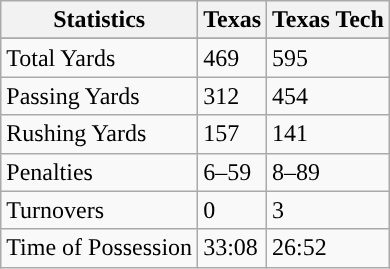<table class="wikitable">
<tr>
<th>Statistics</th>
<th>Texas</th>
<th>Texas Tech</th>
</tr>
<tr>
</tr>
<tr>
<td>Total Yards</td>
<td>469</td>
<td>595</td>
</tr>
<tr>
<td>Passing Yards</td>
<td>312</td>
<td>454</td>
</tr>
<tr>
<td>Rushing Yards</td>
<td>157</td>
<td>141</td>
</tr>
<tr>
<td>Penalties</td>
<td>6–59</td>
<td>8–89</td>
</tr>
<tr>
<td>Turnovers</td>
<td>0</td>
<td>3</td>
</tr>
<tr>
<td>Time of Possession</td>
<td>33:08</td>
<td>26:52</td>
</tr>
</table>
